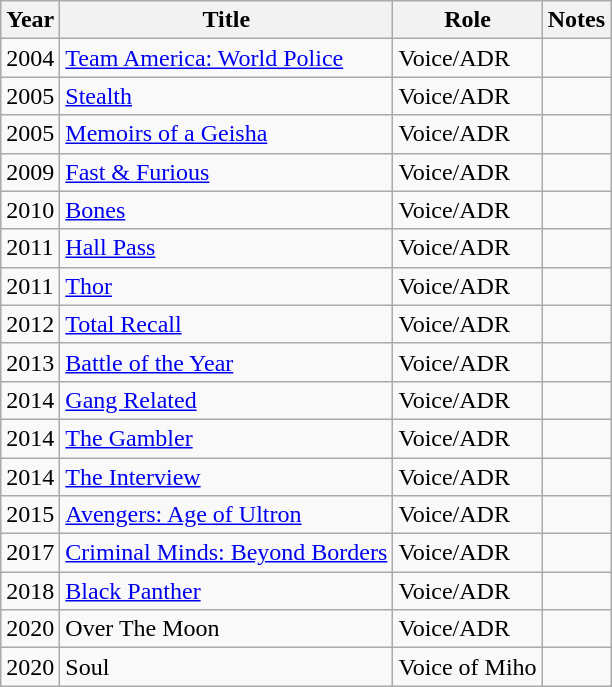<table class="wikitable">
<tr>
<th>Year</th>
<th>Title</th>
<th>Role</th>
<th>Notes</th>
</tr>
<tr>
<td>2004</td>
<td><a href='#'>Team America: World Police</a></td>
<td>Voice/ADR</td>
<td></td>
</tr>
<tr>
<td>2005</td>
<td><a href='#'>Stealth</a></td>
<td>Voice/ADR</td>
<td></td>
</tr>
<tr>
<td>2005</td>
<td><a href='#'>Memoirs of a Geisha</a></td>
<td>Voice/ADR</td>
<td></td>
</tr>
<tr>
<td>2009</td>
<td><a href='#'>Fast & Furious</a></td>
<td>Voice/ADR</td>
<td></td>
</tr>
<tr>
<td>2010</td>
<td><a href='#'>Bones</a></td>
<td>Voice/ADR</td>
<td></td>
</tr>
<tr>
<td>2011</td>
<td><a href='#'>Hall Pass</a></td>
<td>Voice/ADR</td>
<td></td>
</tr>
<tr>
<td>2011</td>
<td><a href='#'>Thor</a></td>
<td>Voice/ADR</td>
<td></td>
</tr>
<tr>
<td>2012</td>
<td><a href='#'>Total Recall</a></td>
<td>Voice/ADR</td>
<td></td>
</tr>
<tr>
<td>2013</td>
<td><a href='#'>Battle of the Year</a></td>
<td>Voice/ADR</td>
<td></td>
</tr>
<tr>
<td>2014</td>
<td><a href='#'>Gang Related</a></td>
<td>Voice/ADR</td>
<td></td>
</tr>
<tr>
<td>2014</td>
<td><a href='#'>The Gambler</a></td>
<td>Voice/ADR</td>
<td></td>
</tr>
<tr>
<td>2014</td>
<td><a href='#'>The Interview</a></td>
<td>Voice/ADR</td>
<td></td>
</tr>
<tr>
<td>2015</td>
<td><a href='#'>Avengers: Age of Ultron</a></td>
<td>Voice/ADR</td>
<td></td>
</tr>
<tr>
<td>2017</td>
<td><a href='#'>Criminal Minds: Beyond Borders</a></td>
<td>Voice/ADR</td>
<td></td>
</tr>
<tr>
<td>2018</td>
<td><a href='#'>Black Panther</a></td>
<td>Voice/ADR</td>
<td></td>
</tr>
<tr>
<td>2020</td>
<td>Over The Moon</td>
<td>Voice/ADR</td>
<td></td>
</tr>
<tr>
<td>2020</td>
<td>Soul</td>
<td>Voice of Miho</td>
<td></td>
</tr>
</table>
